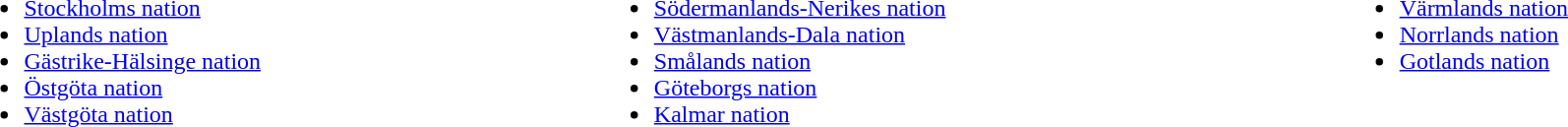<table style="background-color:transparent; width:100%">
<tr>
<td align="left" valign="top"><br><ul><li><a href='#'>Stockholms nation</a></li><li><a href='#'>Uplands nation</a></li><li><a href='#'>Gästrike-Hälsinge nation</a></li><li><a href='#'>Östgöta nation</a></li><li><a href='#'>Västgöta nation</a></li></ul></td>
<td align="left" valign="top"><br><ul><li><a href='#'>Södermanlands-Nerikes nation</a></li><li><a href='#'>Västmanlands-Dala nation</a></li><li><a href='#'>Smålands nation</a></li><li><a href='#'>Göteborgs nation</a></li><li><a href='#'>Kalmar nation</a></li></ul></td>
<td align="left" valign="top"><br><ul><li><a href='#'>Värmlands nation</a></li><li><a href='#'>Norrlands nation</a></li><li><a href='#'>Gotlands nation</a></li></ul></td>
</tr>
</table>
